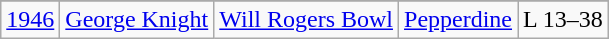<table class="wikitable">
<tr>
</tr>
<tr>
<td><a href='#'>1946</a></td>
<td><a href='#'>George Knight</a></td>
<td><a href='#'>Will Rogers Bowl</a></td>
<td><a href='#'>Pepperdine</a></td>
<td>L 13–38</td>
</tr>
</table>
